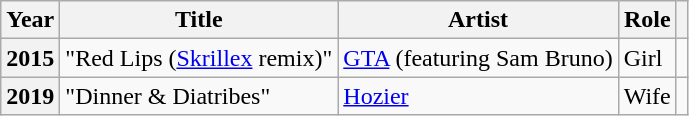<table class="wikitable plainrowheaders sortable">
<tr>
<th scope="col">Year</th>
<th scope="col">Title</th>
<th scope="col">Artist</th>
<th scope="col" class="unsortable">Role</th>
<th scope="col" class="unsortable"></th>
</tr>
<tr>
<th scope=row>2015</th>
<td>"Red Lips (<a href='#'>Skrillex</a> remix)"</td>
<td><a href='#'>GTA</a> (featuring Sam Bruno)</td>
<td>Girl</td>
<td style="text-align:center"></td>
</tr>
<tr>
<th scope=row>2019</th>
<td>"Dinner & Diatribes"</td>
<td><a href='#'>Hozier</a></td>
<td>Wife</td>
<td style="text-align:center"></td>
</tr>
</table>
